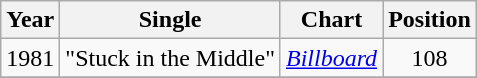<table class="wikitable">
<tr>
<th>Year</th>
<th>Single</th>
<th>Chart</th>
<th>Position</th>
</tr>
<tr>
<td rowspan="1">1981</td>
<td rowspan="1">"Stuck in the Middle"</td>
<td><em><a href='#'>Billboard</a></em></td>
<td align="center">108</td>
</tr>
<tr>
</tr>
</table>
